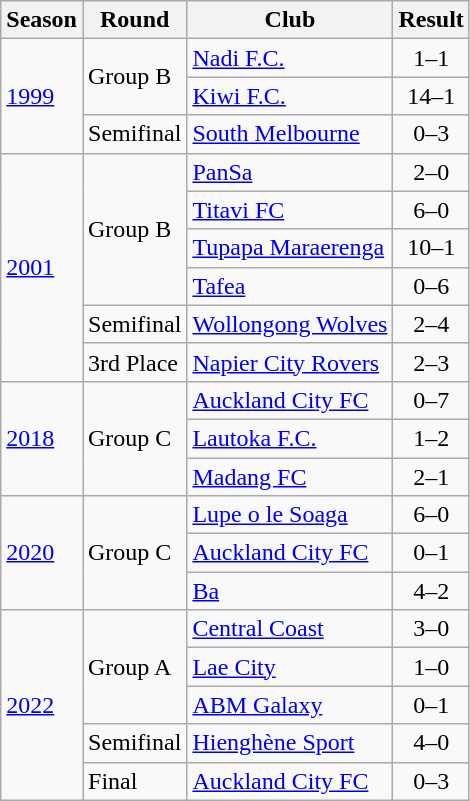<table class="wikitable">
<tr>
<th>Season</th>
<th>Round</th>
<th>Club</th>
<th>Result</th>
</tr>
<tr>
<td rowspan="3"><a href='#'>1999</a></td>
<td rowspan="2">Group B</td>
<td> <a href='#'>Nadi F.C.</a></td>
<td style="text-align:center;">1–1</td>
</tr>
<tr>
<td> <a href='#'>Kiwi F.C.</a></td>
<td style="text-align:center;">14–1</td>
</tr>
<tr>
<td>Semifinal</td>
<td> <a href='#'>South Melbourne</a></td>
<td style="text-align:center;">0–3</td>
</tr>
<tr>
<td rowspan="6"><a href='#'>2001</a></td>
<td rowspan="4">Group B</td>
<td> <a href='#'>PanSa</a></td>
<td style="text-align:center;">2–0</td>
</tr>
<tr>
<td> <a href='#'>Titavi FC</a></td>
<td style="text-align:center;">6–0</td>
</tr>
<tr>
<td> <a href='#'>Tupapa Maraerenga</a></td>
<td style="text-align:center;">10–1</td>
</tr>
<tr>
<td> <a href='#'>Tafea</a></td>
<td style="text-align:center;">0–6</td>
</tr>
<tr>
<td>Semifinal</td>
<td> <a href='#'>Wollongong Wolves</a></td>
<td style="text-align:center;">2–4</td>
</tr>
<tr>
<td>3rd Place</td>
<td> <a href='#'>Napier City Rovers</a></td>
<td style="text-align:center;">2–3</td>
</tr>
<tr>
<td rowspan="3"><a href='#'>2018</a></td>
<td rowspan="3">Group C</td>
<td> <a href='#'>Auckland City FC</a></td>
<td style="text-align:center;">0–7</td>
</tr>
<tr>
<td> <a href='#'>Lautoka F.C.</a></td>
<td style="text-align:center;">1–2</td>
</tr>
<tr>
<td> <a href='#'>Madang FC</a></td>
<td style="text-align:center;">2–1</td>
</tr>
<tr>
<td rowspan="3"><a href='#'>2020</a></td>
<td rowspan="3">Group C</td>
<td> <a href='#'>Lupe o le Soaga</a></td>
<td style="text-align:center;">6–0</td>
</tr>
<tr>
<td> <a href='#'>Auckland City FC</a></td>
<td style="text-align:center;">0–1</td>
</tr>
<tr>
<td> <a href='#'>Ba</a></td>
<td style="text-align:center;">4–2</td>
</tr>
<tr>
<td rowspan="5"><a href='#'>2022</a></td>
<td rowspan="3">Group A</td>
<td> <a href='#'>Central Coast</a></td>
<td style="text-align:center;">3–0</td>
</tr>
<tr>
<td> <a href='#'>Lae City</a></td>
<td style="text-align:center;">1–0</td>
</tr>
<tr>
<td> <a href='#'>ABM Galaxy</a></td>
<td style="text-align:center;">0–1</td>
</tr>
<tr>
<td>Semifinal</td>
<td> <a href='#'>Hienghène Sport</a></td>
<td style="text-align:center;">4–0</td>
</tr>
<tr>
<td>Final</td>
<td> <a href='#'>Auckland City FC</a></td>
<td style="text-align:center;">0–3</td>
</tr>
</table>
